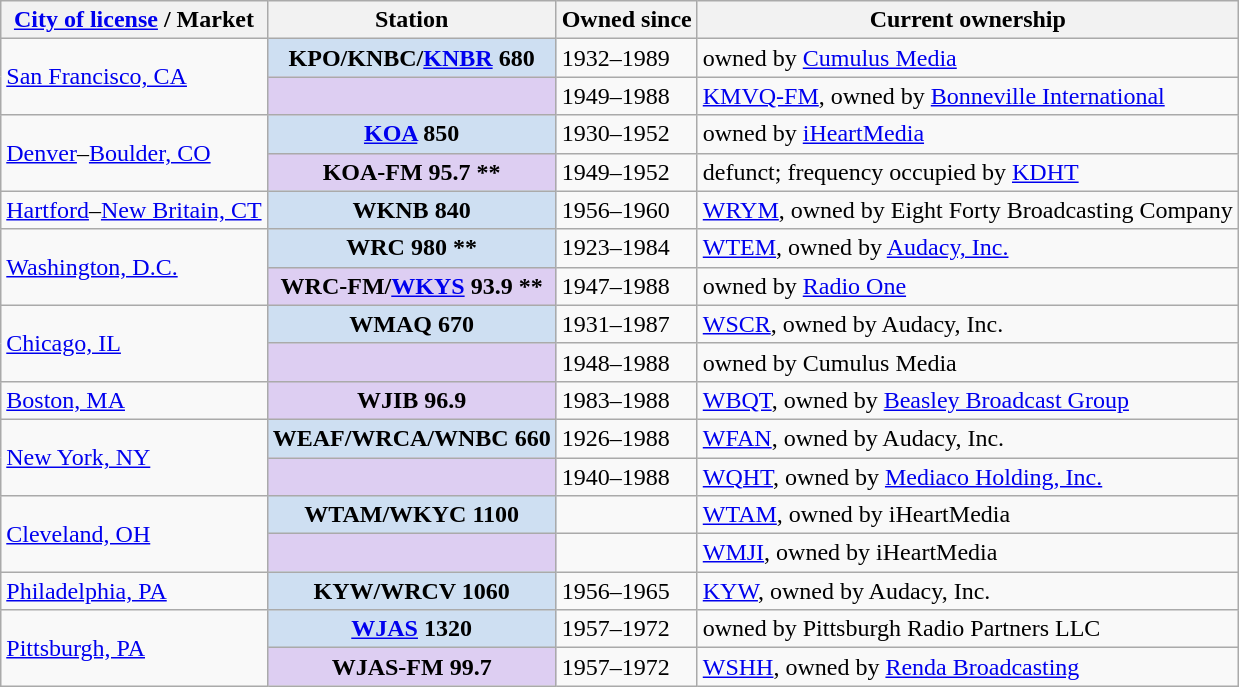<table class="wikitable">
<tr>
<th scope="col"><a href='#'>City of license</a> / Market</th>
<th scope="col">Station</th>
<th scope="col">Owned since</th>
<th scope="col">Current ownership</th>
</tr>
<tr>
<td rowspan="2"><a href='#'>San Francisco, CA</a></td>
<th style="background: #cedff2">KPO/KNBC/<a href='#'>KNBR</a> 680</th>
<td>1932–1989</td>
<td>owned by <a href='#'>Cumulus Media</a></td>
</tr>
<tr>
<th style="background: #ddcef2;"></th>
<td>1949–1988</td>
<td><a href='#'>KMVQ-FM</a>, owned by <a href='#'>Bonneville International</a></td>
</tr>
<tr>
<td rowspan="2"><a href='#'>Denver</a>–<a href='#'>Boulder, CO</a></td>
<th style="background: #cedff2;"><a href='#'>KOA</a> 850</th>
<td>1930–1952</td>
<td>owned by <a href='#'>iHeartMedia</a></td>
</tr>
<tr>
<th style="background: #ddcef2;">KOA-FM 95.7 **</th>
<td>1949–1952</td>
<td>defunct; frequency occupied by <a href='#'>KDHT</a></td>
</tr>
<tr>
<td><a href='#'>Hartford</a>–<a href='#'>New Britain, CT</a></td>
<th style="background: #cedff2">WKNB 840</th>
<td>1956–1960</td>
<td><a href='#'>WRYM</a>, owned by Eight Forty Broadcasting Company</td>
</tr>
<tr>
<td rowspan="2"><a href='#'>Washington, D.C.</a></td>
<th style="background: #cedff2">WRC 980 **</th>
<td>1923–1984</td>
<td><a href='#'>WTEM</a>, owned by <a href='#'>Audacy, Inc.</a></td>
</tr>
<tr>
<th style="background: #ddcef2;">WRC-FM/<a href='#'>WKYS</a> 93.9 **</th>
<td>1947–1988</td>
<td>owned by <a href='#'>Radio One</a></td>
</tr>
<tr>
<td rowspan="2"><a href='#'>Chicago, IL</a></td>
<th style="background: #cedff2">WMAQ 670</th>
<td>1931–1987</td>
<td><a href='#'>WSCR</a>, owned by Audacy, Inc.</td>
</tr>
<tr>
<th style="background: #ddcef2"></th>
<td>1948–1988</td>
<td>owned by Cumulus Media</td>
</tr>
<tr>
<td><a href='#'>Boston, MA</a></td>
<th style="background: #ddcef2;">WJIB 96.9</th>
<td>1983–1988</td>
<td><a href='#'>WBQT</a>, owned by <a href='#'>Beasley Broadcast Group</a></td>
</tr>
<tr>
<td rowspan="2"><a href='#'>New York, NY</a></td>
<th style="background: #cedff2">WEAF/WRCA/WNBC 660</th>
<td>1926–1988</td>
<td><a href='#'>WFAN</a>, owned by Audacy, Inc.</td>
</tr>
<tr>
<th style="background: #ddcef2;"></th>
<td>1940–1988</td>
<td><a href='#'>WQHT</a>, owned by <a href='#'>Mediaco Holding, Inc.</a></td>
</tr>
<tr>
<td rowspan="2"><a href='#'>Cleveland, OH</a></td>
<th style="background: #cedff2">WTAM/WKYC 1100</th>
<td></td>
<td><a href='#'>WTAM</a>, owned by iHeartMedia</td>
</tr>
<tr>
<th style="background: #ddcef2;"></th>
<td></td>
<td><a href='#'>WMJI</a>, owned by iHeartMedia</td>
</tr>
<tr>
<td><a href='#'>Philadelphia, PA</a></td>
<th style="background: #cedff2">KYW/WRCV 1060</th>
<td>1956–1965</td>
<td><a href='#'>KYW</a>, owned by Audacy, Inc.</td>
</tr>
<tr>
<td rowspan="2"><a href='#'>Pittsburgh, PA</a></td>
<th style="background: #cedff2"><a href='#'>WJAS</a> 1320</th>
<td>1957–1972</td>
<td>owned by Pittsburgh Radio Partners LLC</td>
</tr>
<tr>
<th style="background: #ddcef2;">WJAS-FM 99.7</th>
<td>1957–1972</td>
<td><a href='#'>WSHH</a>, owned by <a href='#'>Renda Broadcasting</a></td>
</tr>
</table>
